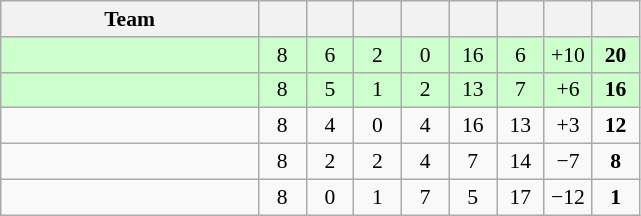<table class="wikitable" style="text-align: center; font-size: 90%;">
<tr>
<th width=165>Team</th>
<th width=25></th>
<th width=25></th>
<th width=25></th>
<th width=25></th>
<th width=25></th>
<th width=25></th>
<th width=25></th>
<th width=25></th>
</tr>
<tr style="background:#cfc;">
<td align=left></td>
<td>8</td>
<td>6</td>
<td>2</td>
<td>0</td>
<td>16</td>
<td>6</td>
<td>+10</td>
<td><strong>20</strong></td>
</tr>
<tr style="background:#cfc;">
<td align=left></td>
<td>8</td>
<td>5</td>
<td>1</td>
<td>2</td>
<td>13</td>
<td>7</td>
<td>+6</td>
<td><strong>16</strong></td>
</tr>
<tr>
<td align=left></td>
<td>8</td>
<td>4</td>
<td>0</td>
<td>4</td>
<td>16</td>
<td>13</td>
<td>+3</td>
<td><strong>12</strong></td>
</tr>
<tr>
<td align=left></td>
<td>8</td>
<td>2</td>
<td>2</td>
<td>4</td>
<td>7</td>
<td>14</td>
<td>−7</td>
<td><strong>8</strong></td>
</tr>
<tr>
<td align=left></td>
<td>8</td>
<td>0</td>
<td>1</td>
<td>7</td>
<td>5</td>
<td>17</td>
<td>−12</td>
<td><strong>1</strong></td>
</tr>
</table>
